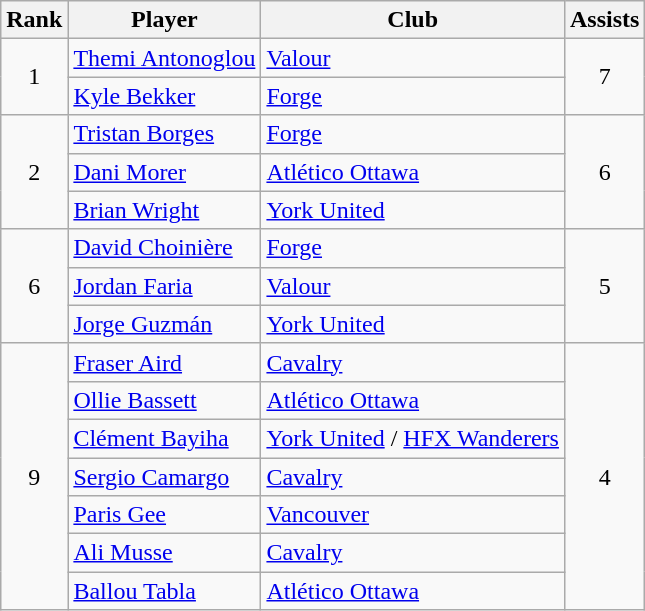<table class="wikitable">
<tr>
<th>Rank</th>
<th>Player</th>
<th>Club</th>
<th>Assists</th>
</tr>
<tr>
<td style="text-align:center" rowspan="2">1</td>
<td> <a href='#'>Themi Antonoglou</a></td>
<td><a href='#'>Valour</a></td>
<td style="text-align:center" rowspan="2">7</td>
</tr>
<tr>
<td> <a href='#'>Kyle Bekker</a></td>
<td><a href='#'>Forge</a></td>
</tr>
<tr>
<td style="text-align:center" rowspan="3">2</td>
<td> <a href='#'>Tristan Borges</a></td>
<td><a href='#'>Forge</a></td>
<td style="text-align:center" rowspan="3">6</td>
</tr>
<tr>
<td> <a href='#'>Dani Morer</a></td>
<td><a href='#'>Atlético Ottawa</a></td>
</tr>
<tr>
<td> <a href='#'>Brian Wright</a></td>
<td><a href='#'>York United</a></td>
</tr>
<tr>
<td style="text-align:center" rowspan="3">6</td>
<td> <a href='#'>David Choinière</a></td>
<td><a href='#'>Forge</a></td>
<td style="text-align:center" rowspan="3">5</td>
</tr>
<tr>
<td> <a href='#'>Jordan Faria</a></td>
<td><a href='#'>Valour</a></td>
</tr>
<tr>
<td> <a href='#'>Jorge Guzmán</a></td>
<td><a href='#'>York United</a></td>
</tr>
<tr>
<td style="text-align:center" rowspan="7">9</td>
<td> <a href='#'>Fraser Aird</a></td>
<td><a href='#'>Cavalry</a></td>
<td style="text-align:center" rowspan="7">4</td>
</tr>
<tr>
<td> <a href='#'>Ollie Bassett</a></td>
<td><a href='#'>Atlético Ottawa</a></td>
</tr>
<tr>
<td> <a href='#'>Clément Bayiha</a></td>
<td><a href='#'>York United</a> / <a href='#'>HFX Wanderers</a></td>
</tr>
<tr>
<td> <a href='#'>Sergio Camargo</a></td>
<td><a href='#'>Cavalry</a></td>
</tr>
<tr>
<td> <a href='#'>Paris Gee</a></td>
<td><a href='#'>Vancouver</a></td>
</tr>
<tr>
<td> <a href='#'>Ali Musse</a></td>
<td><a href='#'>Cavalry</a></td>
</tr>
<tr>
<td> <a href='#'>Ballou Tabla</a></td>
<td><a href='#'>Atlético Ottawa</a></td>
</tr>
</table>
